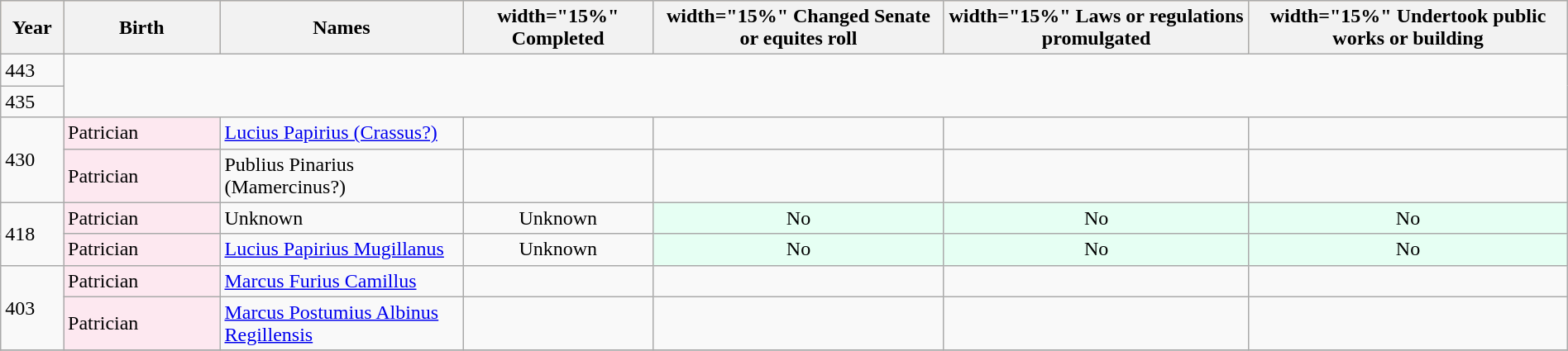<table class="wikitable sortable"  width="100%">
<tr bgcolor="#FFDEAD">
<th width="4%">Year</th>
<th width="10%">Birth</th>
<th>Names</th>
<th>width="15%"  Completed</th>
<th>width="15%"   Changed Senate or equites roll</th>
<th>width="15%"   Laws or regulations promulgated</th>
<th>width="15%"   Undertook public works or building</th>
</tr>
<tr>
<td rowspan="2">443<br></td>
</tr>
<tr>
</tr>
<tr>
<td rowspan="2">435<br></td>
</tr>
<tr>
</tr>
<tr>
<td rowspan="2">430</td>
<td style="background: #fde8f0;">Patrician</td>
<td><a href='#'>Lucius Papirius (Crassus?)</a></td>
<td style="text-align: center;"></td>
<td style="text-align: center;"></td>
<td style="text-align: center;"></td>
<td style="text-align: center;"></td>
</tr>
<tr>
<td style="background: #fde8f0;">Patrician</td>
<td>Publius Pinarius (Mamercinus?)</td>
<td style="text-align: center;"></td>
<td style="text-align: center;"></td>
<td style="text-align: center;"></td>
<td style="text-align: center;"></td>
</tr>
<tr>
<td rowspan="2">418</td>
<td style="background: #fde8f0;">Patrician</td>
<td>Unknown</td>
<td style="text-align: center;">Unknown</td>
<td style="background: #e6fff3; text-align: center;">No</td>
<td style="background: #e6fff3; text-align: center;">No</td>
<td style="background: #e6fff3; text-align: center;">No</td>
</tr>
<tr>
<td style="background: #fde8f0;">Patrician</td>
<td><a href='#'>Lucius Papirius Mugillanus</a></td>
<td style="text-align: center;">Unknown</td>
<td style="background: #e6fff3; text-align: center;">No</td>
<td style="background: #e6fff3; text-align: center;">No</td>
<td style="background: #e6fff3; text-align: center;">No</td>
</tr>
<tr>
<td rowspan="2">403</td>
<td style="background: #fde8f0;">Patrician</td>
<td><a href='#'>Marcus Furius Camillus</a></td>
<td></td>
<td></td>
<td></td>
<td></td>
</tr>
<tr>
<td style="background: #fde8f0;">Patrician</td>
<td><a href='#'>Marcus Postumius Albinus Regillensis</a></td>
<td></td>
<td></td>
<td></td>
<td></td>
</tr>
<tr>
</tr>
</table>
